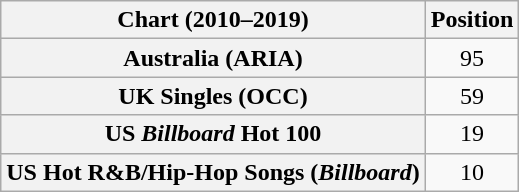<table class="wikitable sortable plainrowheaders" style="text-align:center">
<tr>
<th scope="col">Chart (2010–2019)</th>
<th scope="col">Position</th>
</tr>
<tr>
<th scope="row">Australia (ARIA)</th>
<td>95</td>
</tr>
<tr>
<th scope="row">UK Singles (OCC)</th>
<td>59</td>
</tr>
<tr>
<th scope="row">US <em>Billboard</em> Hot 100</th>
<td>19</td>
</tr>
<tr>
<th scope="row">US Hot R&B/Hip-Hop Songs (<em>Billboard</em>)</th>
<td>10</td>
</tr>
</table>
